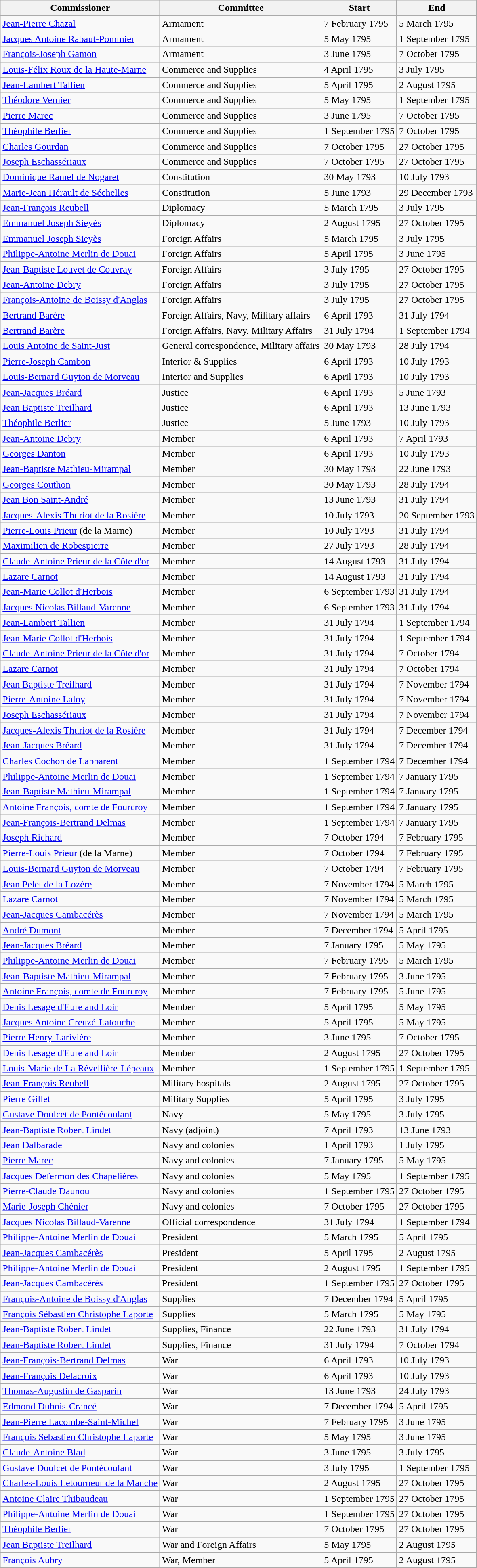<table class="wikitable sortable">
<tr>
<th>Commissioner</th>
<th>Committee</th>
<th>Start</th>
<th>End</th>
</tr>
<tr>
<td><a href='#'>Jean-Pierre Chazal</a></td>
<td>Armament</td>
<td>7 February 1795</td>
<td>5 March 1795</td>
</tr>
<tr>
<td><a href='#'>Jacques Antoine Rabaut-Pommier</a></td>
<td>Armament</td>
<td>5 May 1795</td>
<td>1 September 1795</td>
</tr>
<tr>
<td><a href='#'>François-Joseph Gamon</a></td>
<td>Armament</td>
<td>3 June 1795</td>
<td>7 October 1795</td>
</tr>
<tr>
<td><a href='#'>Louis-Félix Roux de la Haute-Marne</a></td>
<td>Commerce and Supplies</td>
<td>4 April 1795</td>
<td>3 July 1795</td>
</tr>
<tr>
<td><a href='#'>Jean-Lambert Tallien</a></td>
<td>Commerce and Supplies</td>
<td>5 April 1795</td>
<td>2 August 1795</td>
</tr>
<tr>
<td><a href='#'>Théodore Vernier</a></td>
<td>Commerce and Supplies</td>
<td>5 May 1795</td>
<td>1 September 1795</td>
</tr>
<tr>
<td><a href='#'>Pierre Marec</a></td>
<td>Commerce and Supplies</td>
<td>3 June 1795</td>
<td>7 October 1795</td>
</tr>
<tr>
<td><a href='#'>Théophile Berlier</a></td>
<td>Commerce and Supplies</td>
<td>1 September 1795</td>
<td>7 October 1795</td>
</tr>
<tr>
<td><a href='#'>Charles Gourdan</a></td>
<td>Commerce and Supplies</td>
<td>7 October 1795</td>
<td>27 October 1795</td>
</tr>
<tr>
<td><a href='#'>Joseph Eschassériaux</a></td>
<td>Commerce and Supplies</td>
<td>7 October 1795</td>
<td>27 October 1795</td>
</tr>
<tr>
<td><a href='#'>Dominique Ramel de Nogaret</a></td>
<td>Constitution</td>
<td>30 May 1793</td>
<td>10 July 1793</td>
</tr>
<tr>
<td><a href='#'>Marie-Jean Hérault de Séchelles</a></td>
<td>Constitution</td>
<td>5 June 1793</td>
<td>29 December 1793</td>
</tr>
<tr>
<td Jean-François Rewbell><a href='#'>Jean-François Reubell</a></td>
<td>Diplomacy</td>
<td>5 March 1795</td>
<td>3 July 1795</td>
</tr>
<tr>
<td><a href='#'>Emmanuel Joseph Sieyès</a></td>
<td>Diplomacy</td>
<td>2 August 1795</td>
<td>27 October 1795</td>
</tr>
<tr>
<td><a href='#'>Emmanuel Joseph Sieyès</a></td>
<td>Foreign Affairs</td>
<td>5 March 1795</td>
<td>3 July 1795</td>
</tr>
<tr>
<td><a href='#'>Philippe-Antoine Merlin de Douai</a></td>
<td>Foreign Affairs</td>
<td>5 April 1795</td>
<td>3 June 1795</td>
</tr>
<tr>
<td><a href='#'>Jean-Baptiste Louvet de Couvray</a></td>
<td>Foreign Affairs</td>
<td>3 July 1795</td>
<td>27 October 1795</td>
</tr>
<tr>
<td><a href='#'>Jean-Antoine Debry</a></td>
<td>Foreign Affairs</td>
<td>3 July 1795</td>
<td>27 October 1795</td>
</tr>
<tr>
<td><a href='#'>François-Antoine de Boissy d'Anglas</a></td>
<td>Foreign Affairs</td>
<td>3 July 1795</td>
<td>27 October 1795</td>
</tr>
<tr>
<td><a href='#'>Bertrand Barère</a></td>
<td>Foreign Affairs, Navy, Military affairs</td>
<td>6 April 1793</td>
<td>31 July 1794</td>
</tr>
<tr>
<td><a href='#'>Bertrand Barère</a></td>
<td>Foreign Affairs, Navy, Military Affairs</td>
<td>31 July 1794</td>
<td>1 September 1794</td>
</tr>
<tr>
<td><a href='#'>Louis Antoine de Saint-Just</a></td>
<td>General correspondence, Military affairs</td>
<td>30 May 1793</td>
<td>28 July 1794</td>
</tr>
<tr>
<td><a href='#'>Pierre-Joseph Cambon</a></td>
<td>Interior & Supplies</td>
<td>6 April 1793</td>
<td>10 July 1793</td>
</tr>
<tr>
<td><a href='#'>Louis-Bernard Guyton de Morveau</a></td>
<td>Interior and Supplies</td>
<td>6 April 1793</td>
<td>10 July 1793</td>
</tr>
<tr>
<td><a href='#'>Jean-Jacques Bréard</a></td>
<td>Justice</td>
<td>6 April 1793</td>
<td>5 June 1793</td>
</tr>
<tr>
<td><a href='#'>Jean Baptiste Treilhard</a></td>
<td>Justice</td>
<td>6 April 1793</td>
<td>13 June 1793</td>
</tr>
<tr>
<td><a href='#'>Théophile Berlier</a></td>
<td>Justice</td>
<td>5 June 1793</td>
<td>10 July 1793</td>
</tr>
<tr>
<td><a href='#'>Jean-Antoine Debry</a></td>
<td>Member</td>
<td>6 April 1793</td>
<td>7 April 1793</td>
</tr>
<tr>
<td><a href='#'>Georges Danton</a></td>
<td>Member</td>
<td>6 April 1793</td>
<td>10 July 1793</td>
</tr>
<tr>
<td><a href='#'>Jean-Baptiste Mathieu-Mirampal</a></td>
<td>Member</td>
<td>30 May 1793</td>
<td>22 June 1793</td>
</tr>
<tr>
<td><a href='#'>Georges Couthon</a></td>
<td>Member</td>
<td>30 May 1793</td>
<td>28 July 1794</td>
</tr>
<tr>
<td><a href='#'>Jean Bon Saint-André</a></td>
<td>Member</td>
<td>13 June 1793</td>
<td>31 July 1794</td>
</tr>
<tr>
<td><a href='#'>Jacques-Alexis Thuriot de la Rosière</a></td>
<td>Member</td>
<td>10 July 1793</td>
<td>20 September 1793</td>
</tr>
<tr>
<td><a href='#'>Pierre-Louis Prieur</a> (de la Marne)</td>
<td>Member</td>
<td>10 July 1793</td>
<td>31 July 1794</td>
</tr>
<tr>
<td><a href='#'>Maximilien de Robespierre</a></td>
<td>Member</td>
<td>27 July 1793</td>
<td>28 July 1794</td>
</tr>
<tr>
<td><a href='#'>Claude-Antoine Prieur de la Côte d'or</a></td>
<td>Member</td>
<td>14 August 1793</td>
<td>31 July 1794</td>
</tr>
<tr>
<td><a href='#'>Lazare Carnot</a></td>
<td>Member</td>
<td>14 August 1793</td>
<td>31 July 1794</td>
</tr>
<tr>
<td><a href='#'>Jean-Marie Collot d'Herbois</a></td>
<td>Member</td>
<td>6 September 1793</td>
<td>31 July 1794</td>
</tr>
<tr>
<td><a href='#'>Jacques Nicolas Billaud-Varenne</a></td>
<td>Member</td>
<td>6 September 1793</td>
<td>31 July 1794</td>
</tr>
<tr>
<td><a href='#'>Jean-Lambert Tallien</a></td>
<td>Member</td>
<td>31 July 1794</td>
<td>1 September 1794</td>
</tr>
<tr>
<td><a href='#'>Jean-Marie Collot d'Herbois</a></td>
<td>Member</td>
<td>31 July 1794</td>
<td>1 September 1794</td>
</tr>
<tr>
<td><a href='#'>Claude-Antoine Prieur de la Côte d'or</a></td>
<td>Member</td>
<td>31 July 1794</td>
<td>7 October 1794</td>
</tr>
<tr>
<td><a href='#'>Lazare Carnot</a></td>
<td>Member</td>
<td>31 July 1794</td>
<td>7 October 1794</td>
</tr>
<tr>
<td><a href='#'>Jean Baptiste Treilhard</a></td>
<td>Member</td>
<td>31 July 1794</td>
<td>7 November 1794</td>
</tr>
<tr>
<td><a href='#'>Pierre-Antoine Laloy</a></td>
<td>Member</td>
<td>31 July 1794</td>
<td>7 November 1794</td>
</tr>
<tr>
<td><a href='#'>Joseph Eschassériaux</a></td>
<td>Member</td>
<td>31 July 1794</td>
<td>7 November 1794</td>
</tr>
<tr>
<td><a href='#'>Jacques-Alexis Thuriot de la Rosière</a></td>
<td>Member</td>
<td>31 July 1794</td>
<td>7 December 1794</td>
</tr>
<tr>
<td><a href='#'>Jean-Jacques Bréard</a></td>
<td>Member</td>
<td>31 July 1794</td>
<td>7 December 1794</td>
</tr>
<tr>
<td><a href='#'>Charles Cochon de Lapparent</a></td>
<td>Member</td>
<td>1 September 1794</td>
<td>7 December 1794</td>
</tr>
<tr>
<td><a href='#'>Philippe-Antoine Merlin de Douai</a></td>
<td>Member</td>
<td>1 September 1794</td>
<td>7 January 1795</td>
</tr>
<tr>
<td><a href='#'>Jean-Baptiste Mathieu-Mirampal</a></td>
<td>Member</td>
<td>1 September 1794</td>
<td>7 January 1795</td>
</tr>
<tr>
<td><a href='#'>Antoine François, comte de Fourcroy</a></td>
<td>Member</td>
<td>1 September 1794</td>
<td>7 January 1795</td>
</tr>
<tr>
<td><a href='#'>Jean-François-Bertrand Delmas</a></td>
<td>Member</td>
<td>1 September 1794</td>
<td>7 January 1795</td>
</tr>
<tr>
<td><a href='#'>Joseph Richard</a></td>
<td>Member</td>
<td>7 October 1794</td>
<td>7 February 1795</td>
</tr>
<tr>
<td><a href='#'>Pierre-Louis Prieur</a> (de la Marne)</td>
<td>Member</td>
<td>7 October 1794</td>
<td>7 February 1795</td>
</tr>
<tr>
<td><a href='#'>Louis-Bernard Guyton de Morveau</a></td>
<td>Member</td>
<td>7 October 1794</td>
<td>7 February 1795</td>
</tr>
<tr>
<td><a href='#'>Jean Pelet de la Lozère</a></td>
<td>Member</td>
<td>7 November 1794</td>
<td>5 March 1795</td>
</tr>
<tr>
<td><a href='#'>Lazare Carnot</a></td>
<td>Member</td>
<td>7 November 1794</td>
<td>5 March 1795</td>
</tr>
<tr>
<td><a href='#'>Jean-Jacques Cambacérès</a></td>
<td>Member</td>
<td>7 November 1794</td>
<td>5 March 1795</td>
</tr>
<tr>
<td><a href='#'>André Dumont</a></td>
<td>Member</td>
<td>7 December 1794</td>
<td>5 April 1795</td>
</tr>
<tr>
<td><a href='#'>Jean-Jacques Bréard</a></td>
<td>Member</td>
<td>7 January 1795</td>
<td>5 May 1795</td>
</tr>
<tr>
<td><a href='#'>Philippe-Antoine Merlin de Douai</a></td>
<td>Member</td>
<td>7 February 1795</td>
<td>5 March 1795</td>
</tr>
<tr>
<td><a href='#'>Jean-Baptiste Mathieu-Mirampal</a></td>
<td>Member</td>
<td>7 February 1795</td>
<td>3 June 1795</td>
</tr>
<tr>
<td><a href='#'>Antoine François, comte de Fourcroy</a></td>
<td>Member</td>
<td>7 February 1795</td>
<td>5 June 1795</td>
</tr>
<tr>
<td><a href='#'>Denis Lesage d'Eure and Loir</a></td>
<td>Member</td>
<td>5 April 1795</td>
<td>5 May 1795</td>
</tr>
<tr>
<td><a href='#'>Jacques Antoine Creuzé-Latouche</a></td>
<td>Member</td>
<td>5 April 1795</td>
<td>5 May 1795</td>
</tr>
<tr>
<td><a href='#'>Pierre Henry-Larivière</a></td>
<td>Member</td>
<td>3 June 1795</td>
<td>7 October 1795</td>
</tr>
<tr>
<td><a href='#'>Denis Lesage d'Eure and Loir</a></td>
<td>Member</td>
<td>2 August 1795</td>
<td>27 October 1795</td>
</tr>
<tr>
<td><a href='#'>Louis-Marie de La Révellière-Lépeaux</a></td>
<td>Member</td>
<td>1 September 1795</td>
<td>1 September 1795</td>
</tr>
<tr>
<td><a href='#'>Jean-François Reubell</a></td>
<td>Military hospitals</td>
<td>2 August 1795</td>
<td>27 October 1795</td>
</tr>
<tr>
<td><a href='#'>Pierre Gillet</a></td>
<td>Military Supplies</td>
<td>5 April 1795</td>
<td>3 July 1795</td>
</tr>
<tr>
<td><a href='#'>Gustave Doulcet de Pontécoulant</a></td>
<td>Navy</td>
<td>5 May 1795</td>
<td>3 July 1795</td>
</tr>
<tr>
<td><a href='#'>Jean-Baptiste Robert Lindet</a></td>
<td>Navy (adjoint)</td>
<td>7 April 1793</td>
<td>13 June 1793</td>
</tr>
<tr>
<td><a href='#'>Jean Dalbarade</a></td>
<td>Navy and colonies</td>
<td>1 April 1793</td>
<td>1 July 1795</td>
</tr>
<tr>
<td><a href='#'>Pierre Marec</a></td>
<td>Navy and colonies</td>
<td>7 January 1795</td>
<td>5 May 1795</td>
</tr>
<tr>
<td><a href='#'>Jacques Defermon des Chapelières</a></td>
<td>Navy and colonies</td>
<td>5 May 1795</td>
<td>1 September 1795</td>
</tr>
<tr>
<td><a href='#'>Pierre-Claude Daunou</a></td>
<td>Navy and colonies</td>
<td>1 September 1795</td>
<td>27 October 1795</td>
</tr>
<tr>
<td><a href='#'>Marie-Joseph Chénier</a></td>
<td>Navy and colonies</td>
<td>7 October 1795</td>
<td>27 October 1795</td>
</tr>
<tr>
<td><a href='#'>Jacques Nicolas Billaud-Varenne</a></td>
<td>Official correspondence</td>
<td>31 July 1794</td>
<td>1 September 1794</td>
</tr>
<tr>
<td><a href='#'>Philippe-Antoine Merlin de Douai</a></td>
<td>President</td>
<td>5 March 1795</td>
<td>5 April 1795</td>
</tr>
<tr>
<td><a href='#'>Jean-Jacques Cambacérès</a></td>
<td>President</td>
<td>5 April 1795</td>
<td>2 August 1795</td>
</tr>
<tr>
<td><a href='#'>Philippe-Antoine Merlin de Douai</a></td>
<td>President</td>
<td>2 August 1795</td>
<td>1 September 1795</td>
</tr>
<tr>
<td><a href='#'>Jean-Jacques Cambacérès</a></td>
<td>President</td>
<td>1 September 1795</td>
<td>27 October 1795</td>
</tr>
<tr>
<td><a href='#'>François-Antoine de Boissy d'Anglas</a></td>
<td>Supplies</td>
<td>7 December 1794</td>
<td>5 April 1795</td>
</tr>
<tr>
<td><a href='#'>François Sébastien Christophe Laporte</a></td>
<td>Supplies</td>
<td>5 March 1795</td>
<td>5 May 1795</td>
</tr>
<tr>
<td><a href='#'>Jean-Baptiste Robert Lindet</a></td>
<td>Supplies, Finance</td>
<td>22 June 1793</td>
<td>31 July 1794</td>
</tr>
<tr>
<td><a href='#'>Jean-Baptiste Robert Lindet</a></td>
<td>Supplies, Finance</td>
<td>31 July 1794</td>
<td>7 October 1794</td>
</tr>
<tr>
<td><a href='#'>Jean-François-Bertrand Delmas</a></td>
<td>War</td>
<td>6 April 1793</td>
<td>10 July 1793</td>
</tr>
<tr>
<td><a href='#'>Jean-François Delacroix</a></td>
<td>War</td>
<td>6 April 1793</td>
<td>10 July 1793</td>
</tr>
<tr>
<td><a href='#'>Thomas-Augustin de Gasparin</a></td>
<td>War</td>
<td>13 June 1793</td>
<td>24 July 1793</td>
</tr>
<tr>
<td><a href='#'>Edmond Dubois-Crancé</a></td>
<td>War</td>
<td>7 December 1794</td>
<td>5 April 1795</td>
</tr>
<tr>
<td><a href='#'>Jean-Pierre Lacombe-Saint-Michel</a></td>
<td>War</td>
<td>7 February 1795</td>
<td>3 June 1795</td>
</tr>
<tr>
<td><a href='#'>François Sébastien Christophe Laporte</a></td>
<td>War</td>
<td>5 May 1795</td>
<td>3 June 1795</td>
</tr>
<tr>
<td><a href='#'>Claude-Antoine Blad</a></td>
<td>War</td>
<td>3 June 1795</td>
<td>3 July 1795</td>
</tr>
<tr>
<td><a href='#'>Gustave Doulcet de Pontécoulant</a></td>
<td>War</td>
<td>3 July 1795</td>
<td>1 September 1795</td>
</tr>
<tr>
<td><a href='#'>Charles-Louis Letourneur de la Manche</a></td>
<td>War</td>
<td>2 August 1795</td>
<td>27 October 1795</td>
</tr>
<tr>
<td><a href='#'>Antoine Claire Thibaudeau</a></td>
<td>War</td>
<td>1 September 1795</td>
<td>27 October 1795</td>
</tr>
<tr>
<td><a href='#'>Philippe-Antoine Merlin de Douai</a></td>
<td>War</td>
<td>1 September 1795</td>
<td>27 October 1795</td>
</tr>
<tr>
<td><a href='#'>Théophile Berlier</a></td>
<td>War</td>
<td>7 October 1795</td>
<td>27 October 1795</td>
</tr>
<tr>
<td><a href='#'>Jean Baptiste Treilhard</a></td>
<td>War and Foreign Affairs</td>
<td>5 May 1795</td>
<td>2 August 1795</td>
</tr>
<tr>
<td><a href='#'>François Aubry</a></td>
<td>War,  Member</td>
<td>5 April 1795</td>
<td>2 August 1795</td>
</tr>
</table>
